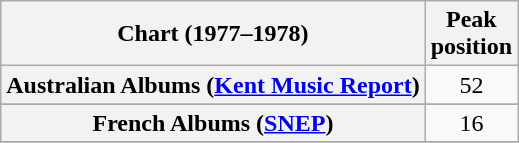<table class="wikitable sortable plainrowheaders" style="text-align:center">
<tr>
<th scope="col">Chart (1977–1978)</th>
<th scope="col">Peak<br>position</th>
</tr>
<tr>
<th scope="row">Australian Albums (<a href='#'>Kent Music Report</a>)</th>
<td align="center">52</td>
</tr>
<tr>
</tr>
<tr>
</tr>
<tr>
<th scope="row">French Albums (<a href='#'>SNEP</a>)</th>
<td align="center">16</td>
</tr>
<tr>
</tr>
</table>
